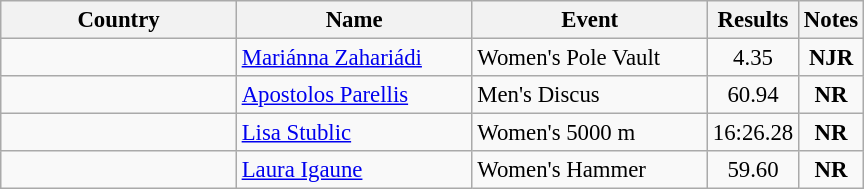<table class="wikitable" style="text-align: center; font-size:95%">
<tr>
<th width="150">Country</th>
<th width="150">Name</th>
<th width="150">Event</th>
<th width="25">Results</th>
<th width="25">Notes</th>
</tr>
<tr>
<td align="left"></td>
<td align="left"><a href='#'>Mariánna Zahariádi</a></td>
<td align="left">Women's Pole Vault</td>
<td>4.35</td>
<td><strong>NJR</strong></td>
</tr>
<tr>
<td align="left"></td>
<td align="left"><a href='#'>Apostolos Parellis</a></td>
<td align="left">Men's Discus</td>
<td>60.94</td>
<td><strong>NR</strong></td>
</tr>
<tr>
<td align="left"></td>
<td align="left"><a href='#'>Lisa Stublic</a></td>
<td align="left">Women's 5000 m</td>
<td>16:26.28</td>
<td><strong>NR</strong></td>
</tr>
<tr>
<td align="left"></td>
<td align="left"><a href='#'>Laura Igaune</a></td>
<td align="left">Women's Hammer</td>
<td>59.60</td>
<td><strong>NR</strong></td>
</tr>
</table>
